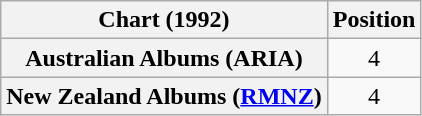<table class="wikitable plainrowheaders" style="text-align:center">
<tr>
<th scope="col">Chart (1992)</th>
<th scope="col">Position</th>
</tr>
<tr>
<th scope="row">Australian Albums (ARIA)</th>
<td>4</td>
</tr>
<tr>
<th scope="row">New Zealand Albums (<a href='#'>RMNZ</a>)</th>
<td style="text-align:center;">4</td>
</tr>
</table>
